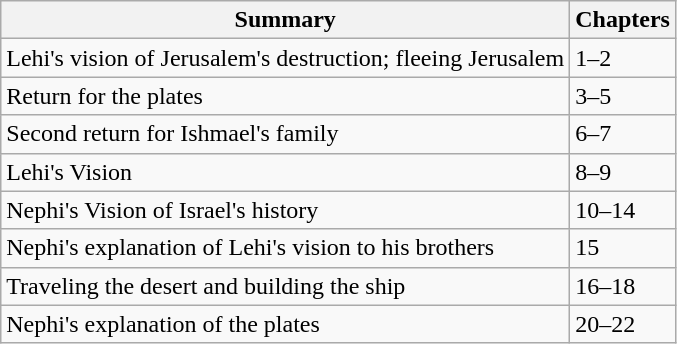<table class="wikitable">
<tr>
<th>Summary</th>
<th>Chapters</th>
</tr>
<tr>
<td>Lehi's vision of Jerusalem's destruction; fleeing Jerusalem</td>
<td>1–2</td>
</tr>
<tr>
<td>Return for the plates</td>
<td>3–5</td>
</tr>
<tr>
<td>Second return for Ishmael's family</td>
<td>6–7</td>
</tr>
<tr>
<td>Lehi's Vision</td>
<td>8–9</td>
</tr>
<tr>
<td>Nephi's Vision of Israel's history</td>
<td>10–14</td>
</tr>
<tr>
<td>Nephi's explanation of Lehi's vision to his brothers</td>
<td>15</td>
</tr>
<tr>
<td>Traveling the desert and building the ship</td>
<td>16–18</td>
</tr>
<tr>
<td>Nephi's explanation of the plates</td>
<td>20–22</td>
</tr>
</table>
